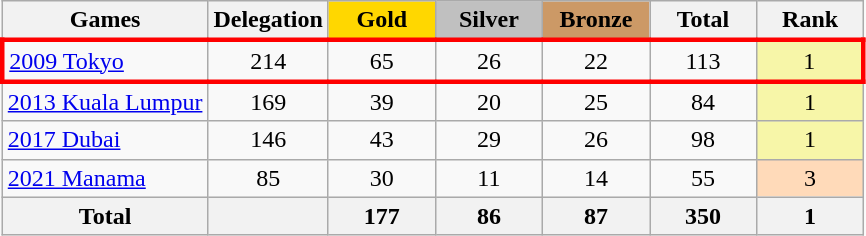<table class="wikitable sortable" style="margin-top:0em; text-align:center; font-size:100%;">
<tr>
<th>Games</th>
<th style="width:4em;">Delegation</th>
<th style="background:gold; width:4em;"><strong>Gold</strong></th>
<th style="background:silver; width:4em;"><strong>Silver</strong></th>
<th style="background:#cc9966; width:4em;"><strong>Bronze</strong></th>
<th style="width:4em;">Total</th>
<th style="width:4em;">Rank</th>
</tr>
<tr style="border: 3px solid red">
<td align=left> <a href='#'>2009 Tokyo</a></td>
<td>214</td>
<td>65</td>
<td>26</td>
<td>22</td>
<td>113</td>
<td bgcolor=f7f6a8>1</td>
</tr>
<tr>
<td align=left> <a href='#'>2013 Kuala Lumpur</a></td>
<td>169</td>
<td>39</td>
<td>20</td>
<td>25</td>
<td>84</td>
<td bgcolor=f7f6a8>1</td>
</tr>
<tr>
<td align=left> <a href='#'>2017 Dubai</a></td>
<td>146</td>
<td>43</td>
<td>29</td>
<td>26</td>
<td>98</td>
<td bgcolor=f7f6a8>1</td>
</tr>
<tr>
<td align=left> <a href='#'>2021 Manama</a></td>
<td>85</td>
<td>30</td>
<td>11</td>
<td>14</td>
<td>55</td>
<td bgcolor=ffdab9>3</td>
</tr>
<tr>
<th>Total</th>
<th></th>
<th>177</th>
<th>86</th>
<th>87</th>
<th>350</th>
<th>1</th>
</tr>
</table>
